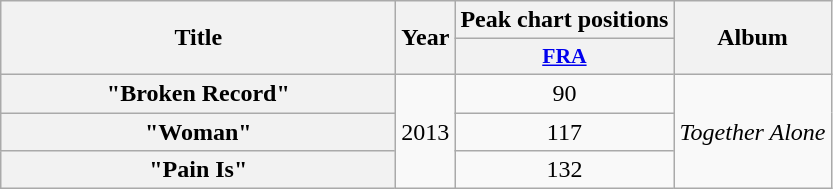<table class="wikitable plainrowheaders" style="text-align:center;">
<tr>
<th scope="col" rowspan="2" style="width:16em;">Title</th>
<th scope="col" rowspan="2">Year</th>
<th scope="col" colspan="1">Peak chart positions</th>
<th scope="col" rowspan="2">Album</th>
</tr>
<tr>
<th scope="col" style="font-size:90%;"><a href='#'>FRA</a><br></th>
</tr>
<tr>
<th scope="row">"Broken Record"</th>
<td rowspan="3">2013</td>
<td>90</td>
<td rowspan="3"><em>Together Alone</em></td>
</tr>
<tr>
<th scope="row">"Woman"</th>
<td>117</td>
</tr>
<tr>
<th scope="row">"Pain Is"</th>
<td>132</td>
</tr>
</table>
